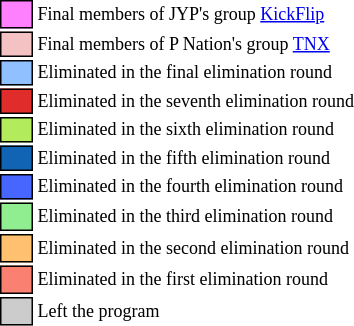<table class="toccolours" style="font-size: 75%; white-space: nowrap">
<tr>
<td style="background:#FF80FF; border: 1px solid black">      </td>
<td>Final members of JYP's group <a href='#'>KickFlip</a></td>
</tr>
<tr>
<td style="background:#F4C2C2; border: 1px solid black"></td>
<td>Final members of P Nation's group <a href='#'>TNX</a></td>
</tr>
<tr>
<td style="background:#90C0FF; border: 1px solid black"></td>
<td>Eliminated in the final elimination round</td>
</tr>
<tr>
<td style="background:#E12C2C; border: 1px solid black"></td>
<td>Eliminated in the seventh elimination round</td>
</tr>
<tr>
<td style="background:#B2EC5D; border: 1px solid black"></td>
<td>Eliminated in the sixth elimination round</td>
</tr>
<tr>
<td style="background:#1164B4; border: 1px solid black"></td>
<td>Eliminated in the fifth elimination round</td>
</tr>
<tr>
<td style="background:#4666FF; border: 1px solid black"></td>
<td>Eliminated in the fourth elimination round</td>
</tr>
<tr>
<td style="background:#90EE90; border: 1px solid black">      </td>
<td>Eliminated in the third elimination round</td>
</tr>
<tr>
<td style="background:#FFC06F; border: 1px solid black">      </td>
<td>Eliminated in the second elimination round</td>
</tr>
<tr>
<td style="background:salmon; border: 1px solid black">      </td>
<td>Eliminated in the first elimination round</td>
</tr>
<tr>
<td style="background:#CCCCCC; border: 1px solid black">      </td>
<td>Left the program</td>
</tr>
</table>
